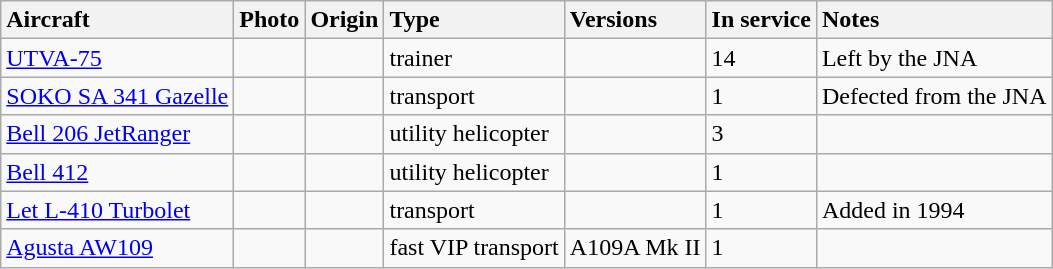<table class="wikitable">
<tr>
<th style="text-align: left;">Aircraft</th>
<th style="text-align: left;">Photo</th>
<th style="text-align: left;">Origin</th>
<th style="text-align: left;">Type</th>
<th style="text-align: left;">Versions</th>
<th style="text-align: left;">In service</th>
<th style="text-align: left;">Notes</th>
</tr>
<tr>
<td><a href='#'>UTVA-75</a></td>
<td></td>
<td></td>
<td>trainer</td>
<td></td>
<td>14</td>
<td>Left by the JNA</td>
</tr>
<tr>
<td><a href='#'>SOKO SA 341 Gazelle</a></td>
<td> </td>
<td></td>
<td>transport</td>
<td></td>
<td>1</td>
<td>Defected from the JNA</td>
</tr>
<tr>
<td><a href='#'>Bell 206 JetRanger</a></td>
<td></td>
<td></td>
<td>utility helicopter</td>
<td></td>
<td>3</td>
<td></td>
</tr>
<tr>
<td><a href='#'>Bell 412</a></td>
<td></td>
<td></td>
<td>utility helicopter</td>
<td></td>
<td>1</td>
<td> </td>
</tr>
<tr>
<td><a href='#'>Let L-410 Turbolet</a></td>
<td> </td>
<td></td>
<td>transport</td>
<td></td>
<td>1</td>
<td>Added in 1994</td>
</tr>
<tr>
<td><a href='#'>Agusta AW109</a></td>
<td></td>
<td></td>
<td>fast VIP transport</td>
<td>A109A Mk II</td>
<td>1</td>
<td> </td>
</tr>
</table>
